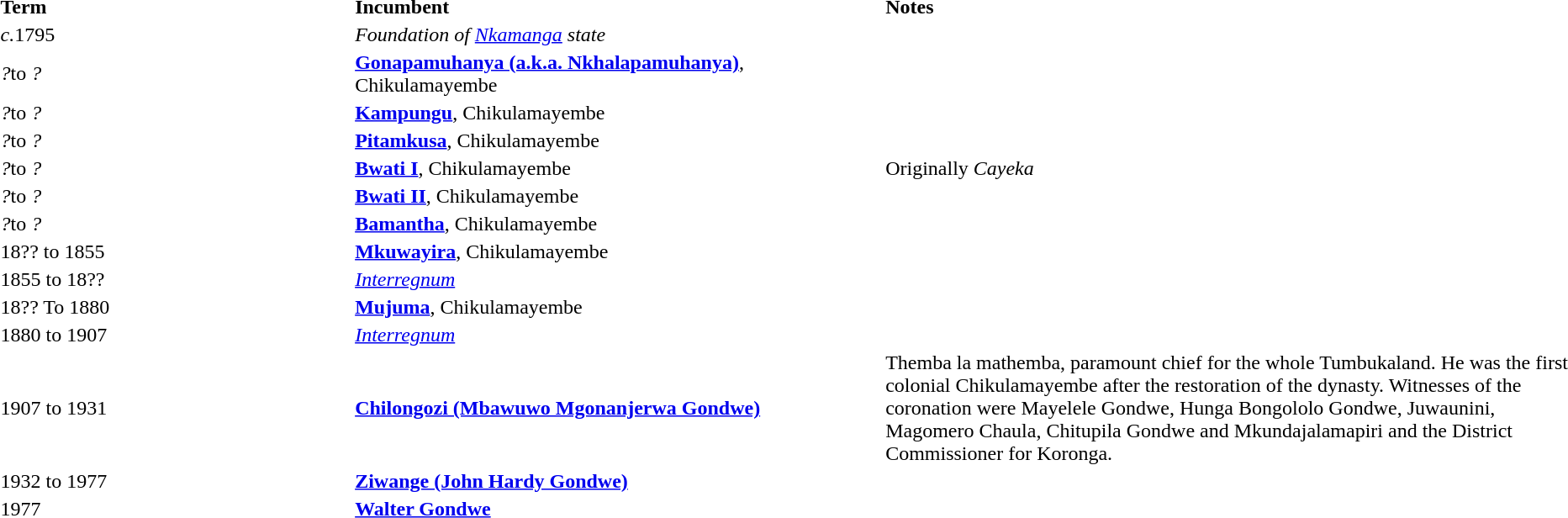<table>
<tr>
<th width=20% align=left>Term</th>
<th width=30% align=left>Incumbent</th>
<th width=40% align=left>Notes</th>
</tr>
<tr>
<td><em>c.</em>1795</td>
<td><em>Foundation of <a href='#'>Nkamanga</a> state</em></td>
</tr>
<tr>
<td><em>?</em>to <em>?</em></td>
<td><strong><a href='#'>Gonapamuhanya (a.k.a. Nkhalapamuhanya)</a></strong>, Chikulamayembe</td>
</tr>
<tr>
<td><em>?</em>to <em>?</em></td>
<td><strong><a href='#'>Kampungu</a></strong>, Chikulamayembe</td>
</tr>
<tr>
<td><em>?</em>to <em>?</em></td>
<td><strong><a href='#'>Pitamkusa</a></strong>, Chikulamayembe</td>
</tr>
<tr>
<td><em>?</em>to <em>?</em></td>
<td><strong><a href='#'>Bwati I</a></strong>, Chikulamayembe</td>
<td>Originally <em>Cayeka</em></td>
</tr>
<tr>
<td><em>?</em>to <em>?</em></td>
<td><strong><a href='#'>Bwati II</a></strong>, Chikulamayembe</td>
</tr>
<tr>
<td><em>?</em>to <em>?</em></td>
<td><strong><a href='#'>Bamantha</a></strong>, Chikulamayembe</td>
</tr>
<tr>
<td>18?? to 1855</td>
<td><strong><a href='#'>Mkuwayira</a></strong>, Chikulamayembe</td>
</tr>
<tr>
<td>1855 to 18??</td>
<td><em><a href='#'>Interregnum</a></em></td>
</tr>
<tr>
<td>18?? To 1880</td>
<td><strong><a href='#'>Mujuma</a></strong>, Chikulamayembe</td>
</tr>
<tr>
<td>1880 to 1907</td>
<td><em><a href='#'>Interregnum</a></em></td>
</tr>
<tr>
<td>1907 to 1931</td>
<td><strong><a href='#'>Chilongozi (Mbawuwo Mgonanjerwa Gondwe)</a></strong></td>
<td>Themba la mathemba, paramount chief for the whole Tumbukaland. He was the first colonial Chikulamayembe after the restoration of the dynasty. Witnesses of the coronation were Mayelele Gondwe, Hunga Bongololo Gondwe, Juwaunini, Magomero Chaula, Chitupila Gondwe and Mkundajalamapiri and the District Commissioner for Koronga.</td>
</tr>
<tr>
<td>1932 to 1977</td>
<td><strong><a href='#'>Ziwange (John Hardy Gondwe)</a></strong></td>
</tr>
<tr>
<td>1977</td>
<td><strong><a href='#'>Walter Gondwe</a></strong></td>
</tr>
</table>
